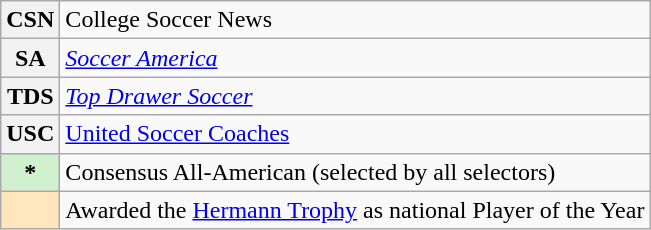<table class="wikitable">
<tr>
<th scope="row" style="text-align:center">CSN</th>
<td>College Soccer News</td>
</tr>
<tr>
<th scope="row" style="text-align:center">SA</th>
<td><em><a href='#'>Soccer America</a></em></td>
</tr>
<tr>
<th scope="row" style="text-align:center">TDS</th>
<td><em><a href='#'>Top Drawer Soccer</a></em></td>
</tr>
<tr>
<th scope="row" style="text-align:center">USC</th>
<td><a href='#'>United Soccer Coaches</a></td>
</tr>
<tr>
<th scope="row" style="background:#d0f0d0;">*</th>
<td>Consensus All-American (selected by all selectors)</td>
</tr>
<tr>
<th scope="row" style="background:#ffe6bd;"></th>
<td>Awarded the <a href='#'>Hermann Trophy</a> as national Player of the Year</td>
</tr>
</table>
